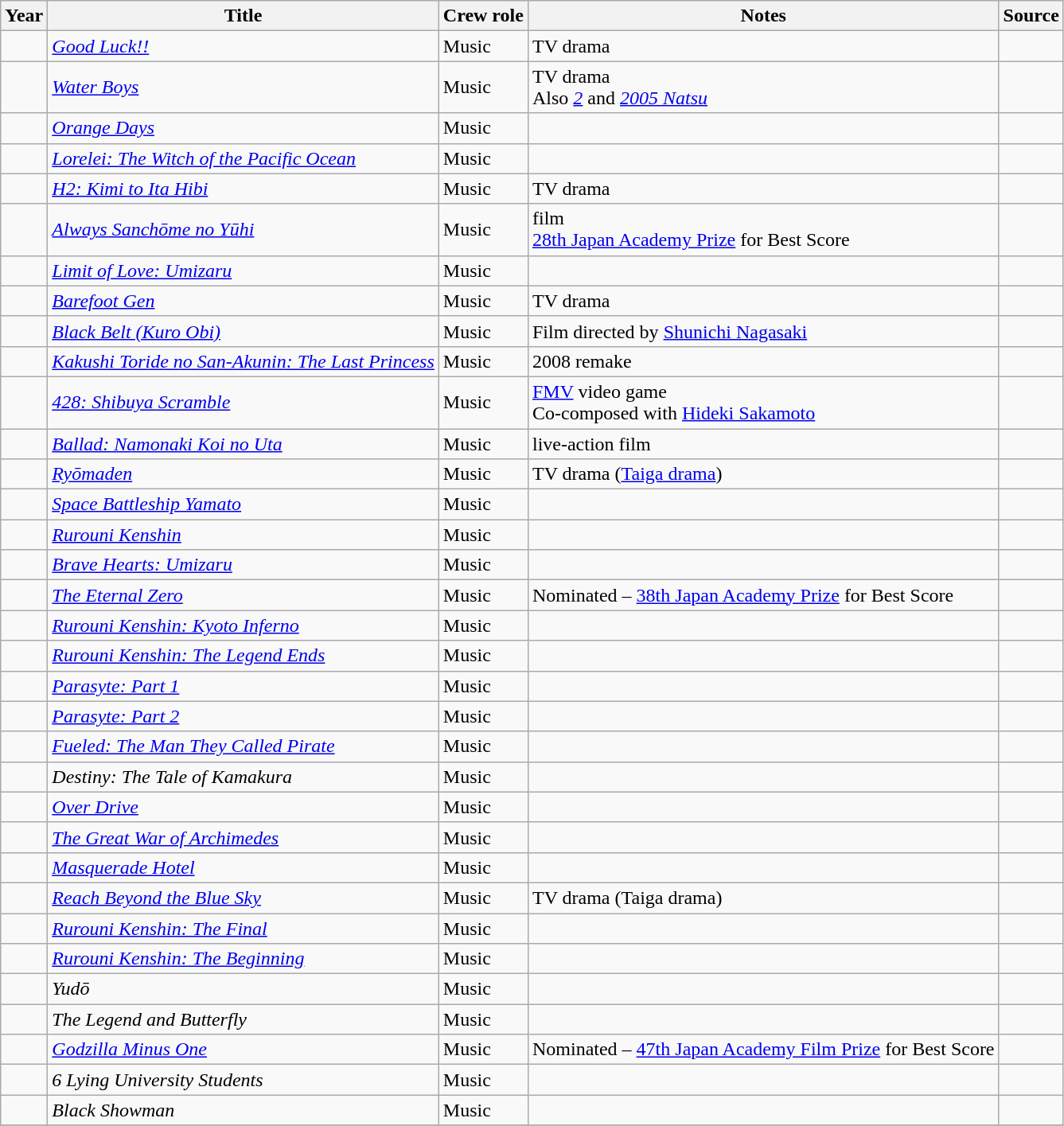<table class="wikitable sortable plainrowheaders">
<tr>
<th>Year</th>
<th>Title</th>
<th>Crew role</th>
<th class="unsortable">Notes</th>
<th class="unsortable">Source</th>
</tr>
<tr>
<td></td>
<td><em><a href='#'>Good Luck!!</a></em></td>
<td>Music</td>
<td>TV drama</td>
<td></td>
</tr>
<tr>
<td></td>
<td><em><a href='#'>Water Boys</a></em></td>
<td>Music</td>
<td>TV drama<br>Also <em><a href='#'>2</a></em> and <em><a href='#'>2005 Natsu</a></em></td>
<td></td>
</tr>
<tr>
<td></td>
<td><em><a href='#'>Orange Days</a></em></td>
<td>Music</td>
<td></td>
<td></td>
</tr>
<tr>
<td></td>
<td><em><a href='#'>Lorelei: The Witch of the Pacific Ocean</a></em></td>
<td>Music</td>
<td></td>
<td></td>
</tr>
<tr>
<td></td>
<td><em><a href='#'>H2: Kimi to Ita Hibi</a></em></td>
<td>Music</td>
<td>TV drama</td>
<td></td>
</tr>
<tr>
<td></td>
<td><em><a href='#'>Always Sanchōme no Yūhi</a></em></td>
<td>Music</td>
<td>film<br><a href='#'>28th Japan Academy Prize</a> for Best Score</td>
<td></td>
</tr>
<tr>
<td></td>
<td><em><a href='#'>Limit of Love: Umizaru</a></em></td>
<td>Music</td>
<td></td>
<td></td>
</tr>
<tr>
<td></td>
<td><em><a href='#'>Barefoot Gen</a></em></td>
<td>Music</td>
<td>TV drama</td>
<td></td>
</tr>
<tr>
<td></td>
<td><em><a href='#'>Black Belt (Kuro Obi)</a></em></td>
<td>Music</td>
<td>Film directed by <a href='#'>Shunichi Nagasaki</a></td>
<td></td>
</tr>
<tr>
<td></td>
<td><em><a href='#'>Kakushi Toride no San-Akunin: The Last Princess </a></em></td>
<td>Music</td>
<td>2008 remake</td>
<td></td>
</tr>
<tr>
<td></td>
<td><em><a href='#'>428: Shibuya Scramble</a></em></td>
<td>Music</td>
<td><a href='#'>FMV</a> video game<br>Co-composed with <a href='#'>Hideki Sakamoto</a></td>
<td></td>
</tr>
<tr>
<td></td>
<td><em><a href='#'>Ballad: Namonaki Koi no Uta</a></em></td>
<td>Music</td>
<td>live-action film</td>
<td></td>
</tr>
<tr>
<td></td>
<td><em><a href='#'>Ryōmaden</a></em></td>
<td>Music</td>
<td>TV drama (<a href='#'>Taiga drama</a>)</td>
<td></td>
</tr>
<tr>
<td></td>
<td><em><a href='#'>Space Battleship Yamato</a></em></td>
<td>Music</td>
<td></td>
<td></td>
</tr>
<tr>
<td></td>
<td><em><a href='#'>Rurouni Kenshin</a></em></td>
<td>Music</td>
<td></td>
<td></td>
</tr>
<tr>
<td></td>
<td><em><a href='#'>Brave Hearts: Umizaru</a></em></td>
<td>Music</td>
<td></td>
<td></td>
</tr>
<tr>
<td></td>
<td><em><a href='#'>The Eternal Zero</a></em></td>
<td>Music</td>
<td>Nominated – <a href='#'>38th Japan Academy Prize</a> for Best Score</td>
<td></td>
</tr>
<tr>
<td></td>
<td><em><a href='#'>Rurouni Kenshin: Kyoto Inferno</a></em></td>
<td>Music</td>
<td></td>
<td></td>
</tr>
<tr>
<td></td>
<td><em><a href='#'>Rurouni Kenshin: The Legend Ends</a></em></td>
<td>Music</td>
<td></td>
<td></td>
</tr>
<tr>
<td></td>
<td><em><a href='#'>Parasyte: Part 1</a></em></td>
<td>Music</td>
<td></td>
<td></td>
</tr>
<tr>
<td></td>
<td><em><a href='#'>Parasyte: Part 2</a></em></td>
<td>Music</td>
<td></td>
<td></td>
</tr>
<tr>
<td></td>
<td><em><a href='#'>Fueled: The Man They Called Pirate</a></em></td>
<td>Music</td>
<td></td>
<td></td>
</tr>
<tr>
<td></td>
<td><em>Destiny: The Tale of Kamakura</em></td>
<td>Music</td>
<td></td>
<td></td>
</tr>
<tr>
<td></td>
<td><em><a href='#'>Over Drive</a></em></td>
<td>Music</td>
<td></td>
<td></td>
</tr>
<tr>
<td></td>
<td><em><a href='#'>The Great War of Archimedes</a></em></td>
<td>Music</td>
<td></td>
<td></td>
</tr>
<tr>
<td></td>
<td><em><a href='#'>Masquerade Hotel</a></em></td>
<td>Music</td>
<td></td>
<td></td>
</tr>
<tr>
<td></td>
<td><em><a href='#'>Reach Beyond the Blue Sky</a></em></td>
<td>Music</td>
<td>TV drama (Taiga drama)</td>
<td></td>
</tr>
<tr>
<td></td>
<td><em><a href='#'>Rurouni Kenshin: The Final</a></em></td>
<td>Music</td>
<td></td>
<td></td>
</tr>
<tr>
<td></td>
<td><em><a href='#'>Rurouni Kenshin: The Beginning</a></em></td>
<td>Music</td>
<td></td>
<td></td>
</tr>
<tr>
<td></td>
<td><em>Yudō</em></td>
<td>Music</td>
<td></td>
<td></td>
</tr>
<tr>
<td></td>
<td><em>The Legend and Butterfly</em></td>
<td>Music</td>
<td></td>
<td></td>
</tr>
<tr>
<td></td>
<td><em><a href='#'>Godzilla Minus One</a></em></td>
<td>Music</td>
<td>Nominated – <a href='#'>47th Japan Academy Film Prize</a> for Best Score</td>
<td></td>
</tr>
<tr>
<td></td>
<td><em>6 Lying University Students</em></td>
<td>Music</td>
<td></td>
<td></td>
</tr>
<tr>
<td></td>
<td><em>Black Showman</em></td>
<td>Music</td>
<td></td>
<td></td>
</tr>
<tr>
</tr>
</table>
